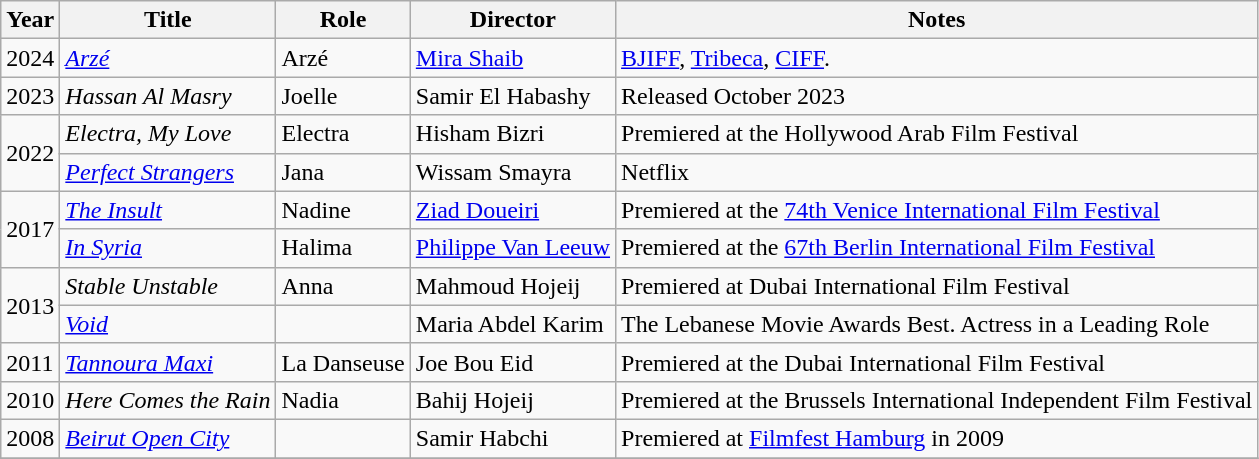<table class="wikitable plainrowheaders sortable" style="margin-right: 0;">
<tr>
<th>Year</th>
<th>Title</th>
<th>Role</th>
<th>Director</th>
<th>Notes</th>
</tr>
<tr>
<td rowspan=1>2024</td>
<td><em><a href='#'>Arzé</a></em></td>
<td>Arzé</td>
<td><a href='#'>Mira Shaib</a></td>
<td><a href='#'>BJIFF</a>, <a href='#'>Tribeca</a>, <a href='#'>CIFF</a>.</td>
</tr>
<tr>
<td rowspan=1>2023</td>
<td><em>Hassan Al Masry</em></td>
<td>Joelle</td>
<td>Samir El Habashy</td>
<td>Released October 2023</td>
</tr>
<tr>
<td rowspan=2>2022</td>
<td><em>Electra, My Love</em></td>
<td>Electra</td>
<td>Hisham Bizri</td>
<td>Premiered at the Hollywood Arab Film Festival</td>
</tr>
<tr>
<td><em><a href='#'>Perfect Strangers</a></em></td>
<td>Jana</td>
<td>Wissam Smayra</td>
<td>Netflix</td>
</tr>
<tr>
<td rowspan=2>2017</td>
<td><em><a href='#'>The Insult</a></em></td>
<td>Nadine</td>
<td><a href='#'>Ziad Doueiri</a></td>
<td>Premiered at the <a href='#'>74th Venice International Film Festival</a></td>
</tr>
<tr>
<td><em><a href='#'>In Syria</a></em></td>
<td>Halima</td>
<td><a href='#'>Philippe Van Leeuw</a></td>
<td>Premiered at the <a href='#'>67th Berlin International Film Festival</a></td>
</tr>
<tr>
<td rowspan=2>2013</td>
<td><em>Stable Unstable</em></td>
<td>Anna</td>
<td>Mahmoud Hojeij</td>
<td>Premiered at Dubai International Film Festival</td>
</tr>
<tr>
<td><em><a href='#'>Void</a></em></td>
<td></td>
<td>Maria Abdel Karim</td>
<td>The Lebanese Movie Awards Best. Actress in a Leading Role</td>
</tr>
<tr>
<td rowspan=1>2011</td>
<td><em><a href='#'>Tannoura Maxi</a></em></td>
<td>La Danseuse</td>
<td>Joe Bou Eid</td>
<td>Premiered at the Dubai International Film Festival</td>
</tr>
<tr>
<td rowspan=1>2010</td>
<td><em>Here Comes the Rain</em></td>
<td>Nadia</td>
<td>Bahij Hojeij</td>
<td>Premiered at the Brussels International Independent Film Festival</td>
</tr>
<tr>
<td rowspan=1>2008</td>
<td><em><a href='#'>Beirut Open City</a></em></td>
<td></td>
<td>Samir Habchi</td>
<td>Premiered at <a href='#'>Filmfest Hamburg</a> in 2009 </td>
</tr>
<tr>
</tr>
</table>
